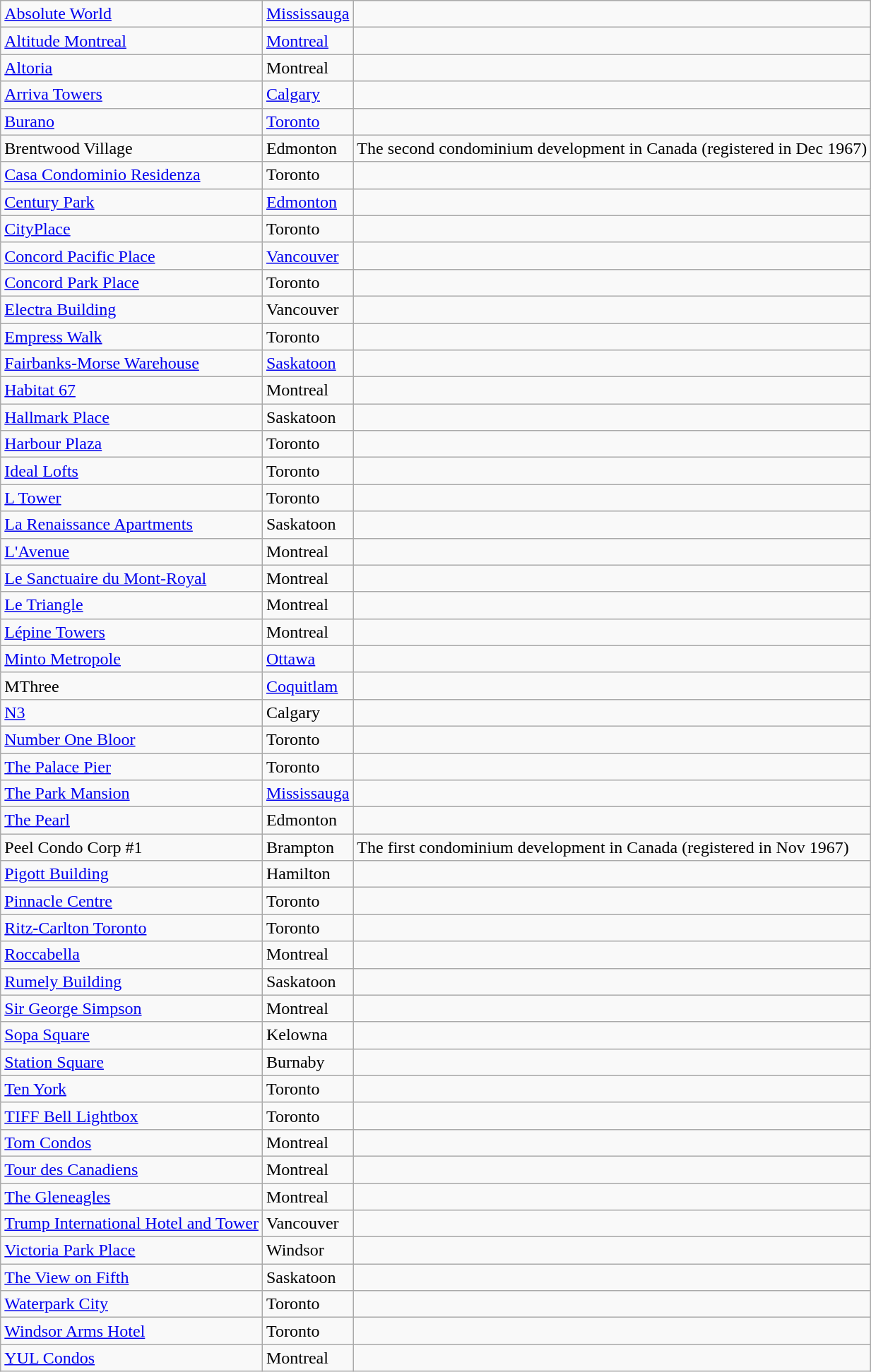<table class="wikitable sortable">
<tr>
<td><a href='#'>Absolute World</a></td>
<td><a href='#'>Mississauga</a></td>
<td></td>
</tr>
<tr>
<td><a href='#'>Altitude Montreal</a></td>
<td><a href='#'>Montreal</a></td>
<td></td>
</tr>
<tr>
<td><a href='#'>Altoria</a></td>
<td>Montreal</td>
<td></td>
</tr>
<tr>
<td><a href='#'>Arriva Towers</a></td>
<td><a href='#'>Calgary</a></td>
<td></td>
</tr>
<tr>
<td><a href='#'>Burano</a></td>
<td><a href='#'>Toronto</a></td>
<td></td>
</tr>
<tr>
<td>Brentwood Village</td>
<td>Edmonton</td>
<td>The second condominium development in Canada (registered in Dec 1967)</td>
</tr>
<tr>
<td><a href='#'>Casa Condominio Residenza</a></td>
<td>Toronto</td>
<td></td>
</tr>
<tr>
<td><a href='#'>Century Park</a></td>
<td><a href='#'>Edmonton</a></td>
<td></td>
</tr>
<tr>
<td><a href='#'>CityPlace</a></td>
<td>Toronto</td>
<td></td>
</tr>
<tr>
<td><a href='#'>Concord Pacific Place</a></td>
<td><a href='#'>Vancouver</a></td>
<td></td>
</tr>
<tr>
<td><a href='#'>Concord Park Place</a></td>
<td>Toronto</td>
<td></td>
</tr>
<tr>
<td><a href='#'>Electra Building</a></td>
<td>Vancouver</td>
<td></td>
</tr>
<tr>
<td><a href='#'>Empress Walk</a></td>
<td>Toronto</td>
<td></td>
</tr>
<tr>
<td><a href='#'>Fairbanks-Morse Warehouse</a></td>
<td><a href='#'>Saskatoon</a></td>
<td></td>
</tr>
<tr>
<td><a href='#'>Habitat 67</a></td>
<td>Montreal</td>
<td></td>
</tr>
<tr>
<td><a href='#'>Hallmark Place</a></td>
<td>Saskatoon</td>
<td></td>
</tr>
<tr>
<td><a href='#'>Harbour Plaza</a></td>
<td>Toronto</td>
<td></td>
</tr>
<tr>
<td><a href='#'>Ideal Lofts</a></td>
<td>Toronto</td>
<td></td>
</tr>
<tr>
<td><a href='#'>L Tower</a></td>
<td>Toronto</td>
<td></td>
</tr>
<tr>
<td><a href='#'>La Renaissance Apartments</a></td>
<td>Saskatoon</td>
<td></td>
</tr>
<tr>
<td><a href='#'>L'Avenue</a></td>
<td>Montreal</td>
<td></td>
</tr>
<tr>
<td><a href='#'>Le Sanctuaire du Mont-Royal</a></td>
<td>Montreal</td>
<td></td>
</tr>
<tr>
<td><a href='#'>Le Triangle</a></td>
<td>Montreal</td>
<td></td>
</tr>
<tr>
<td><a href='#'>Lépine Towers</a></td>
<td>Montreal</td>
<td></td>
</tr>
<tr>
<td><a href='#'>Minto Metropole</a></td>
<td><a href='#'>Ottawa</a></td>
<td></td>
</tr>
<tr>
<td>MThree</td>
<td><a href='#'>Coquitlam</a></td>
<td></td>
</tr>
<tr>
<td><a href='#'>N3</a></td>
<td>Calgary</td>
<td></td>
</tr>
<tr>
<td><a href='#'>Number One Bloor</a></td>
<td>Toronto</td>
<td></td>
</tr>
<tr>
<td><a href='#'>The Palace Pier</a></td>
<td>Toronto</td>
<td></td>
</tr>
<tr>
<td><a href='#'>The Park Mansion</a></td>
<td><a href='#'>Mississauga</a></td>
<td></td>
</tr>
<tr>
<td><a href='#'>The Pearl</a></td>
<td>Edmonton</td>
<td></td>
</tr>
<tr>
<td>Peel Condo Corp #1</td>
<td>Brampton</td>
<td>The first condominium development in Canada (registered in Nov 1967)</td>
</tr>
<tr>
<td><a href='#'>Pigott Building</a></td>
<td>Hamilton</td>
<td></td>
</tr>
<tr>
<td><a href='#'>Pinnacle Centre</a></td>
<td>Toronto</td>
<td></td>
</tr>
<tr>
<td><a href='#'>Ritz-Carlton Toronto</a></td>
<td>Toronto</td>
<td></td>
</tr>
<tr>
<td><a href='#'>Roccabella</a></td>
<td>Montreal</td>
<td></td>
</tr>
<tr>
<td><a href='#'>Rumely Building</a></td>
<td>Saskatoon</td>
<td></td>
</tr>
<tr>
<td><a href='#'>Sir George Simpson</a></td>
<td>Montreal</td>
<td></td>
</tr>
<tr>
<td><a href='#'>Sopa Square</a></td>
<td>Kelowna</td>
<td></td>
</tr>
<tr>
<td><a href='#'>Station Square</a></td>
<td>Burnaby</td>
<td></td>
</tr>
<tr>
<td><a href='#'>Ten York</a></td>
<td>Toronto</td>
<td></td>
</tr>
<tr>
<td><a href='#'>TIFF Bell Lightbox</a></td>
<td>Toronto</td>
<td></td>
</tr>
<tr>
<td><a href='#'>Tom Condos</a></td>
<td>Montreal</td>
<td></td>
</tr>
<tr>
<td><a href='#'>Tour des Canadiens</a></td>
<td>Montreal</td>
<td></td>
</tr>
<tr>
<td><a href='#'>The Gleneagles</a></td>
<td>Montreal</td>
<td></td>
</tr>
<tr>
<td><a href='#'>Trump International Hotel and Tower</a></td>
<td>Vancouver</td>
<td></td>
</tr>
<tr>
<td><a href='#'>Victoria Park Place</a></td>
<td>Windsor</td>
<td></td>
</tr>
<tr>
<td><a href='#'>The View on Fifth</a></td>
<td>Saskatoon</td>
<td></td>
</tr>
<tr>
<td><a href='#'>Waterpark City</a></td>
<td>Toronto</td>
<td></td>
</tr>
<tr>
<td><a href='#'>Windsor Arms Hotel</a></td>
<td>Toronto</td>
<td></td>
</tr>
<tr>
<td><a href='#'>YUL Condos</a></td>
<td>Montreal</td>
<td></td>
</tr>
</table>
